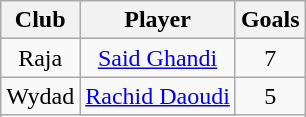<table class="wikitable" style="text-align: center">
<tr>
<th>Club</th>
<th>Player</th>
<th>Goals</th>
</tr>
<tr>
<td>Raja</td>
<td> <a href='#'>Said Ghandi</a></td>
<td>7</td>
</tr>
<tr>
<td rowspan=2>Wydad</td>
<td> <a href='#'>Rachid Daoudi</a></td>
<td rowspan=2>5</td>
</tr>
<tr>
</tr>
</table>
